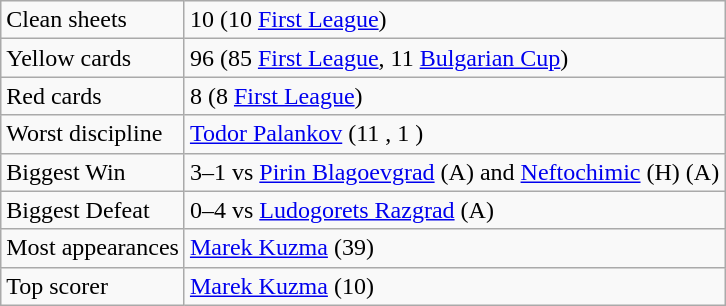<table class="wikitable">
<tr>
<td>Clean sheets</td>
<td>10 (10 <a href='#'>First League</a>)</td>
</tr>
<tr>
<td>Yellow cards</td>
<td>96 (85 <a href='#'>First League</a>, 11 <a href='#'>Bulgarian Cup</a>)</td>
</tr>
<tr>
<td>Red cards</td>
<td>8 (8 <a href='#'>First League</a>)</td>
</tr>
<tr>
<td>Worst discipline</td>
<td> <a href='#'>Todor Palankov</a> (11 , 1 )</td>
</tr>
<tr>
<td>Biggest Win</td>
<td>3–1 vs <a href='#'>Pirin Blagoevgrad</a> (A) and <a href='#'>Neftochimic</a> (H) (A)</td>
</tr>
<tr>
<td>Biggest Defeat</td>
<td>0–4 vs <a href='#'>Ludogorets Razgrad</a> (A)</td>
</tr>
<tr>
<td>Most appearances</td>
<td> <a href='#'>Marek Kuzma</a> (39)</td>
</tr>
<tr>
<td>Top scorer</td>
<td> <a href='#'>Marek Kuzma</a> (10)</td>
</tr>
</table>
